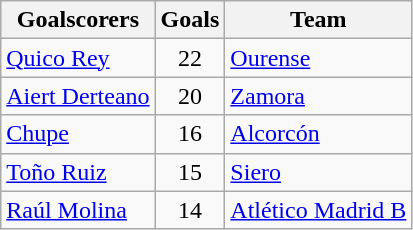<table class="wikitable sortable">
<tr>
<th>Goalscorers</th>
<th>Goals</th>
<th>Team</th>
</tr>
<tr>
<td> <a href='#'>Quico Rey</a></td>
<td align=center>22</td>
<td><a href='#'>Ourense</a></td>
</tr>
<tr>
<td> <a href='#'>Aiert Derteano</a></td>
<td align=center>20</td>
<td><a href='#'>Zamora</a></td>
</tr>
<tr>
<td> <a href='#'>Chupe</a></td>
<td align=center>16</td>
<td><a href='#'>Alcorcón</a></td>
</tr>
<tr>
<td> <a href='#'>Toño Ruiz</a></td>
<td align=center>15</td>
<td><a href='#'>Siero</a></td>
</tr>
<tr>
<td> <a href='#'>Raúl Molina</a></td>
<td align=center>14</td>
<td><a href='#'>Atlético Madrid B</a></td>
</tr>
</table>
